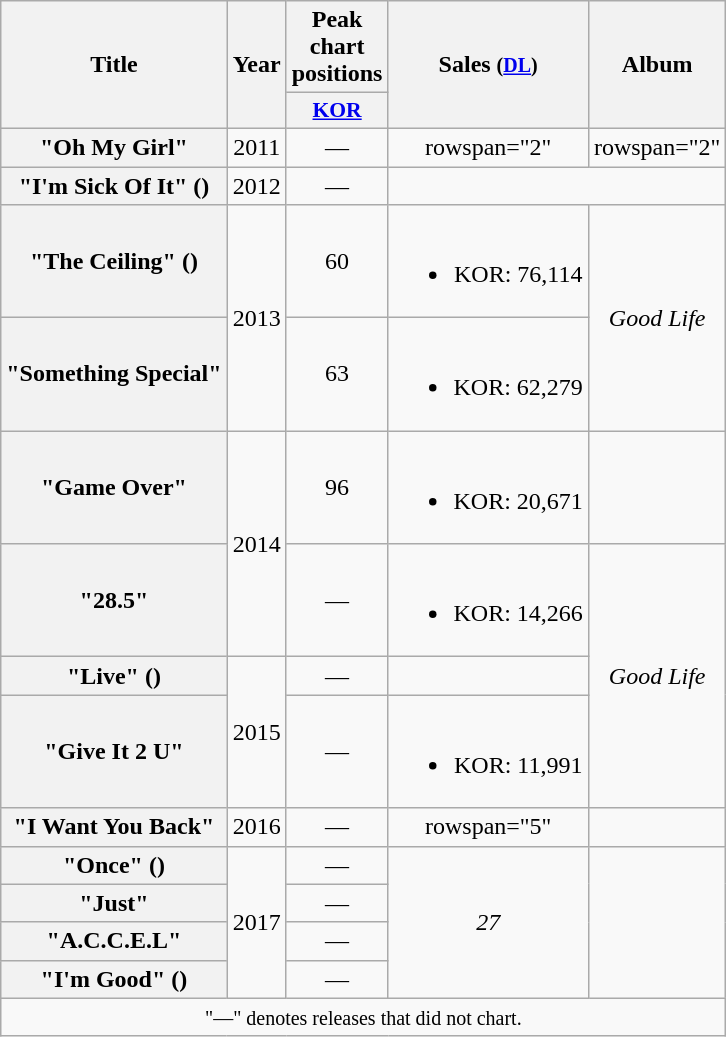<table class="wikitable plainrowheaders" style="text-align:center;">
<tr>
<th scope="col" rowspan="2">Title</th>
<th scope="col" rowspan="2">Year</th>
<th scope="col" colspan="1">Peak chart <br> positions</th>
<th scope="col" rowspan="2">Sales <small>(<a href='#'>DL</a>)</small></th>
<th scope="col" rowspan="2">Album</th>
</tr>
<tr>
<th scope="col" style="width:3.5em;font-size:90%;"><a href='#'>KOR</a><br></th>
</tr>
<tr>
<th scope="row">"Oh My Girl"<br></th>
<td>2011</td>
<td>—</td>
<td>rowspan="2" </td>
<td>rowspan="2" </td>
</tr>
<tr>
<th scope="row">"I'm Sick Of It" ()<br></th>
<td>2012</td>
<td>—</td>
</tr>
<tr>
<th scope="row">"The Ceiling" ()<br></th>
<td rowspan="2">2013</td>
<td>60</td>
<td><br><ul><li>KOR: 76,114</li></ul></td>
<td rowspan="2"><em>Good Life</em></td>
</tr>
<tr>
<th scope="row">"Something Special"<br></th>
<td>63</td>
<td><br><ul><li>KOR: 62,279</li></ul></td>
</tr>
<tr>
<th scope="row">"Game Over"</th>
<td rowspan="2">2014</td>
<td>96</td>
<td><br><ul><li>KOR: 20,671</li></ul></td>
<td></td>
</tr>
<tr>
<th scope="row">"28.5"<br></th>
<td>—</td>
<td><br><ul><li>KOR: 14,266</li></ul></td>
<td rowspan="3"><em>Good Life</em></td>
</tr>
<tr>
<th scope="row">"Live" ()</th>
<td rowspan="2">2015</td>
<td>—</td>
<td></td>
</tr>
<tr>
<th scope="row">"Give It 2 U"<br></th>
<td>—</td>
<td><br><ul><li>KOR: 11,991</li></ul></td>
</tr>
<tr>
<th scope="row">"I Want You Back"</th>
<td>2016</td>
<td>—</td>
<td>rowspan="5" </td>
<td></td>
</tr>
<tr>
<th scope="row">"Once" ()<br></th>
<td rowspan="4">2017</td>
<td>—</td>
<td rowspan="4"><em>27</em></td>
</tr>
<tr>
<th scope="row">"Just"</th>
<td>—</td>
</tr>
<tr>
<th scope="row">"A.C.C.E.L"</th>
<td>—</td>
</tr>
<tr>
<th scope="row">"I'm Good" ()<br></th>
<td>—</td>
</tr>
<tr>
<td colspan="6" align="center"><small>"—" denotes releases that did not chart.</small></td>
</tr>
</table>
